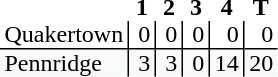<table style="border-collapse: collapse;">
<tr>
<th style="text-align: left;"></th>
<th style="text-align: center; padding: 0px 3px 0px 3px; width:12px;">1</th>
<th style="text-align: center; padding: 0px 3px 0px 3px; width:12px;">2</th>
<th style="text-align: center; padding: 0px 3px 0px 3px; width:12px;">3</th>
<th style="text-align: center; padding: 0px 3px 0px 3px; width:12px;">4</th>
<th style="text-align: center; padding: 0px 3px 0px 3px; width:12px;">T</th>
</tr>
<tr>
<td style="text-align: left; border-bottom: 1px solid black; padding: 0px 3px 0px 3px;">Quakertown</td>
<td style="border-left: 1px solid black; border-bottom: 1px solid black; text-align: right; padding: 0px 3px 0px 3px;">0</td>
<td style="border-left: 1px solid black; border-bottom: 1px solid black; text-align: right; padding: 0px 3px 0px 3px;">0</td>
<td style="border-left: 1px solid black; border-bottom: 1px solid black; text-align: right; padding: 0px 3px 0px 3px;">0</td>
<td style="border-left: 1px solid black; border-bottom: 1px solid black; text-align: right; padding: 0px 3px 0px 3px;">0</td>
<td style="border-left: 1px solid black; border-bottom: 1px solid black; text-align: right; padding: 0px 3px 0px 3px;">0</td>
</tr>
<tr>
<td style="background: #f8f9fa; text-align: left; padding: 0px 3px 0px 3px;">Pennridge</td>
<td style="background: #f8f9fa; border-left: 1px solid black; text-align: right; padding: 0px 3px 0px 3px;">3</td>
<td style="background: #f8f9fa; border-left: 1px solid black; text-align: right; padding: 0px 3px 0px 3px;">3</td>
<td style="background: #f8f9fa; border-left: 1px solid black; text-align: right; padding: 0px 3px 0px 3px;">0</td>
<td style="background: #f8f9fa; border-left: 1px solid black; text-align: right; padding: 0px 3px 0px 3px;">14</td>
<td style="background: #f8f9fa; border-left: 1px solid black; text-align: right; padding: 0px 3px 0px 3px;">20</td>
</tr>
</table>
